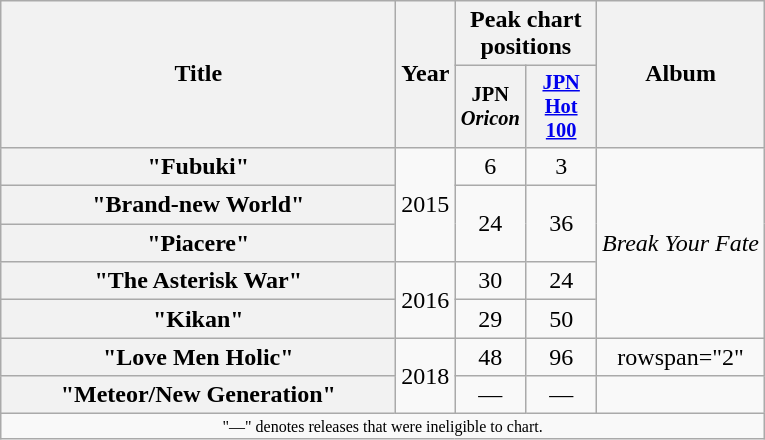<table class="wikitable plainrowheaders" style="text-align:center;">
<tr>
<th scope="col" rowspan="2" style="width:16em;">Title</th>
<th scope="col" rowspan="2">Year</th>
<th scope="col" colspan="2">Peak chart positions<br></th>
<th scope="col" rowspan="2">Album</th>
</tr>
<tr>
<th style="width:3em;font-size:85%">JPN <em>Oricon</em><br></th>
<th style="width:3em;font-size:85%"><a href='#'>JPN Hot 100</a></th>
</tr>
<tr>
<th scope="row">"Fubuki"</th>
<td rowspan="3">2015</td>
<td>6</td>
<td>3</td>
<td rowspan="5"><em>Break Your Fate</em></td>
</tr>
<tr>
<th scope="row">"Brand-new World"</th>
<td rowspan="2">24</td>
<td rowspan="2">36</td>
</tr>
<tr>
<th scope="row">"Piacere"</th>
</tr>
<tr>
<th scope="row">"The Asterisk War"</th>
<td rowspan="2">2016</td>
<td>30</td>
<td>24</td>
</tr>
<tr>
<th scope="row">"Kikan"</th>
<td>29</td>
<td>50</td>
</tr>
<tr>
<th scope="row">"Love Men Holic"</th>
<td rowspan="2">2018</td>
<td>48</td>
<td>96</td>
<td>rowspan="2" <em></em></td>
</tr>
<tr>
<th scope="row">"Meteor/New Generation"</th>
<td>—</td>
<td>—</td>
</tr>
<tr>
<td align="center" colspan="13" style="font-size: 8pt">"—" denotes releases that were ineligible to chart.</td>
</tr>
</table>
